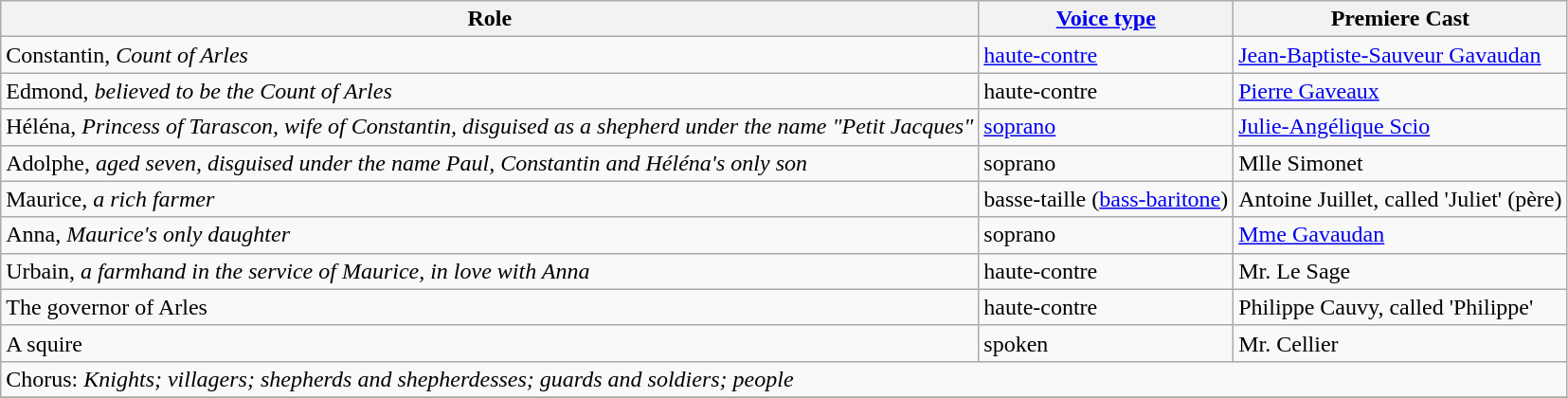<table class="wikitable">
<tr>
<th>Role</th>
<th><a href='#'>Voice type</a></th>
<th>Premiere Cast</th>
</tr>
<tr>
<td>Constantin, <em>Count of Arles</em></td>
<td><a href='#'>haute-contre</a></td>
<td><a href='#'>Jean-Baptiste-Sauveur Gavaudan</a></td>
</tr>
<tr>
<td>Edmond, <em>believed to be the Count of Arles</em></td>
<td>haute-contre</td>
<td><a href='#'>Pierre Gaveaux</a></td>
</tr>
<tr>
<td>Héléna, <em>Princess of Tarascon, wife of Constantin, disguised as a shepherd under the name "Petit Jacques"</em></td>
<td><a href='#'>soprano</a></td>
<td><a href='#'>Julie-Angélique Scio</a></td>
</tr>
<tr>
<td>Adolphe, <em>aged seven, disguised under the name Paul, Constantin and Héléna's only son</em></td>
<td>soprano</td>
<td>Mlle Simonet</td>
</tr>
<tr>
<td>Maurice, <em>a rich farmer</em></td>
<td>basse-taille (<a href='#'>bass-baritone</a>)</td>
<td>Antoine Juillet, called 'Juliet' (père)</td>
</tr>
<tr>
<td>Anna, <em>Maurice's only daughter</em></td>
<td>soprano</td>
<td><a href='#'>Mme Gavaudan</a></td>
</tr>
<tr>
<td>Urbain, <em>a farmhand in the service of Maurice, in love with Anna</em></td>
<td>haute-contre</td>
<td>Mr. Le Sage</td>
</tr>
<tr>
<td>The governor of Arles</td>
<td>haute-contre</td>
<td>Philippe Cauvy, called 'Philippe'</td>
</tr>
<tr>
<td>A squire</td>
<td>spoken</td>
<td>Mr. Cellier</td>
</tr>
<tr>
<td colspan="3">Chorus: <em>Knights; villagers; shepherds and shepherdesses; guards and soldiers; people</em></td>
</tr>
<tr>
</tr>
</table>
